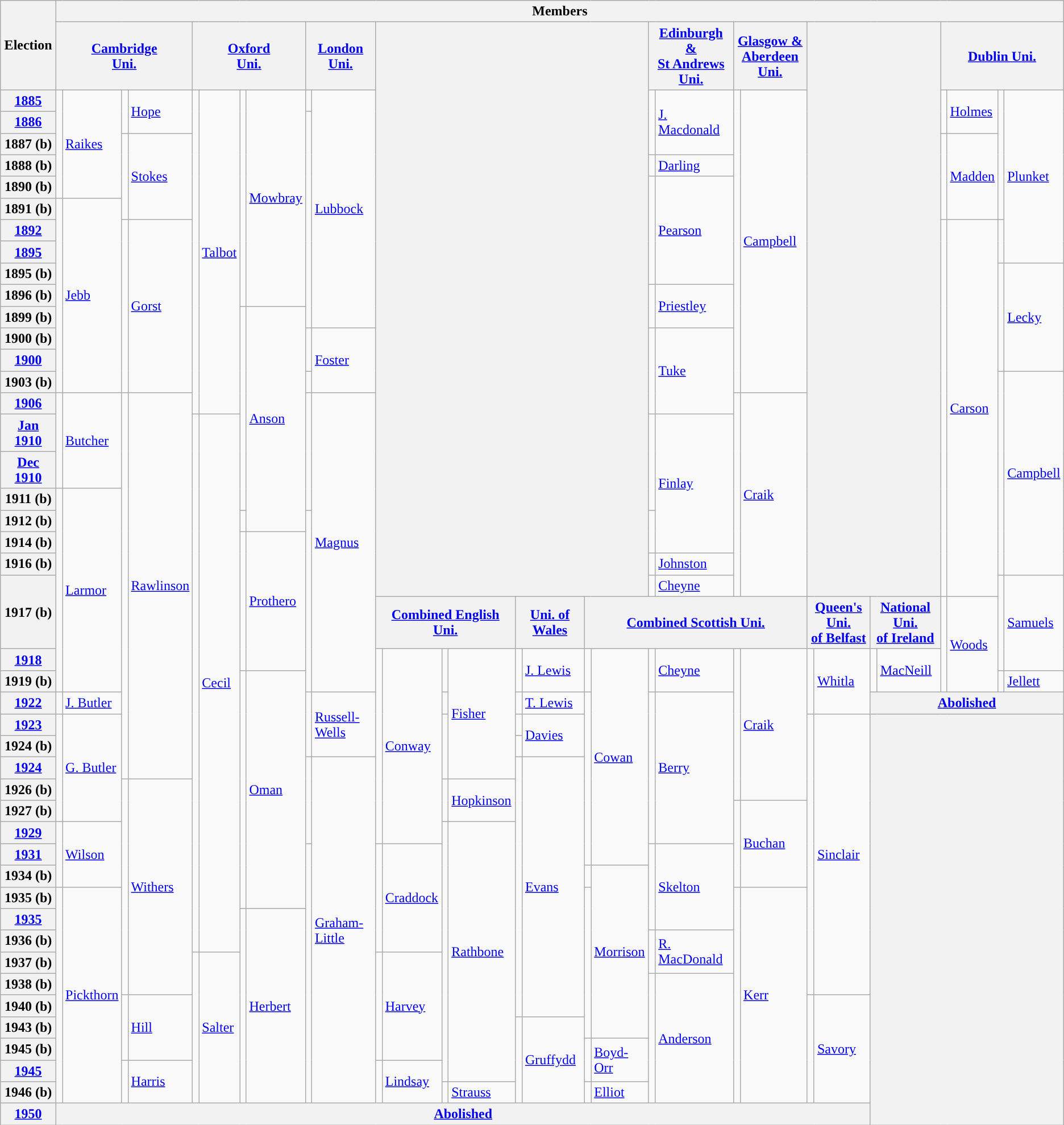<table class="wikitable">
<tr>
<th rowspan="2">Election</th>
<th colspan="30">Members</th>
</tr>
<tr>
<th colspan="4"><a href='#'>Cambridge<br>Uni.</a></th>
<th colspan="4"><a href='#'>Oxford<br>Uni.</a></th>
<th colspan="2"><a href='#'>London<br>Uni.</a></th>
<th colspan="8" rowspan="23"></th>
<th colspan="2"><a href='#'>Edinburgh &<br>St Andrews Uni.</a></th>
<th colspan="2"><a href='#'>Glasgow &<br>Aberdeen Uni.</a></th>
<th colspan="4" rowspan="23"></th>
<th colspan="4"><a href='#'>Dublin Uni.</a></th>
</tr>
<tr>
<th><a href='#'>1885</a></th>
<td rowspan="5" style="background-color:"></td>
<td rowspan="5"><a href='#'>Raikes</a><br></td>
<td rowspan="2" style="background-color:"></td>
<td rowspan="2"><a href='#'>Hope</a><br></td>
<td rowspan="15" style="background-color:"></td>
<td rowspan="15"><a href='#'>Talbot</a><br></td>
<td rowspan="10" style="background-color:"></td>
<td rowspan="10"><a href='#'>Mowbray</a><br></td>
<td style="background-color:"></td>
<td rowspan="11"><a href='#'>Lubbock</a><br></td>
<td rowspan="3" style="background-color:"></td>
<td rowspan="3"><a href='#'>J. Macdonald</a><br></td>
<td rowspan="14" style="background-color:"></td>
<td rowspan="14"><a href='#'>Campbell</a><br></td>
<td rowspan="2" style="background-color:"></td>
<td rowspan="2"><a href='#'>Holmes</a><br></td>
<td rowspan="6" style="background-color:"></td>
<td rowspan="8"><a href='#'>Plunket</a><br></td>
</tr>
<tr>
<th><a href='#'>1886</a></th>
<td rowspan="10" style="background-color:"></td>
</tr>
<tr>
<th>1887 (b)</th>
<td rowspan="4" style="background-color:"></td>
<td rowspan="4"><a href='#'>Stokes</a><br></td>
<td rowspan="4" style="background-color:"></td>
<td rowspan="4"><a href='#'>Madden</a><br></td>
</tr>
<tr>
<th>1888 (b)</th>
<td style="background-color:"></td>
<td><a href='#'>Darling</a><br></td>
</tr>
<tr>
<th>1890 (b)</th>
<td rowspan="5" style="background-color:"></td>
<td rowspan="5"><a href='#'>Pearson</a><br></td>
</tr>
<tr>
<th>1891 (b)</th>
<td rowspan="9" style="background-color:"></td>
<td rowspan="9"><a href='#'>Jebb</a><br></td>
</tr>
<tr>
<th><a href='#'>1892</a></th>
<td rowspan="8" style="background-color:"></td>
<td rowspan="8"><a href='#'>Gorst</a><br></td>
<td rowspan="16" style="background-color:"></td>
<td rowspan="16"><a href='#'>Carson</a><br></td>
<td rowspan="2" style="background-color:"></td>
</tr>
<tr>
<th><a href='#'>1895</a></th>
</tr>
<tr>
<th>1895 (b)</th>
<td rowspan="5" style="background-color:"></td>
<td rowspan="5"><a href='#'>Lecky</a><br></td>
</tr>
<tr>
<th>1896 (b)</th>
<td rowspan="2" style="background-color:"></td>
<td rowspan="2"><a href='#'>Priestley</a><br></td>
</tr>
<tr>
<th>1899 (b)</th>
<td rowspan="8" style="background-color:"></td>
<td rowspan="9"><a href='#'>Anson</a><br></td>
</tr>
<tr>
<th>1900 (b)</th>
<td rowspan="2" style="background-color:"></td>
<td rowspan="3"><a href='#'>Foster</a><br></td>
<td rowspan="4" style="background-color:"></td>
<td rowspan="4"><a href='#'>Tuke</a><br></td>
</tr>
<tr>
<th><a href='#'>1900</a></th>
</tr>
<tr>
<th>1903 (b)</th>
<td style="background-color:"></td>
<td rowspan="8" style="background-color:"></td>
<td rowspan="8"><a href='#'>Campbell</a><br></td>
</tr>
<tr>
<th><a href='#'>1906</a></th>
<td rowspan="3" style="background-color:"></td>
<td rowspan="3"><a href='#'>Butcher</a><br></td>
<td rowspan="15" style="background-color:"></td>
<td rowspan="15"><a href='#'>Rawlinson</a><br></td>
<td rowspan="4" style="background-color:"></td>
<td rowspan="11"><a href='#'>Magnus</a><br></td>
<td rowspan="8" style="background-color:"></td>
<td rowspan="8"><a href='#'>Craik</a><br></td>
</tr>
<tr>
<th><a href='#'>Jan 1910</a></th>
<td rowspan="22" style="background-color:"></td>
<td rowspan="22"><a href='#'>Cecil</a><br></td>
<td rowspan="3" style="background-color:"></td>
<td rowspan="5"><a href='#'>Finlay</a><br></td>
</tr>
<tr>
<th><a href='#'>Dec 1910</a></th>
</tr>
<tr>
<th>1911 (b)</th>
<td rowspan="8" style="background-color:"></td>
<td rowspan="8"><a href='#'>Larmor</a><br></td>
</tr>
<tr>
<th>1912 (b)</th>
<td style="background-color:"></td>
<td rowspan="7" style="background-color:"></td>
<td rowspan="2" style="background-color:"></td>
</tr>
<tr>
<th>1914 (b)</th>
<td rowspan="5" style="background-color:"></td>
<td rowspan="5"><a href='#'>Prothero</a><br></td>
</tr>
<tr>
<th>1916 (b)</th>
<td style="background-color:"></td>
<td><a href='#'>Johnston</a><br></td>
</tr>
<tr>
<th rowspan="2">1917 (b)</th>
<td style="background-color:"></td>
<td><a href='#'>Cheyne</a><br></td>
<td rowspan="3" style="background-color:"></td>
<td rowspan="3"><a href='#'>Samuels</a><br></td>
</tr>
<tr>
<th colspan="4"><a href='#'>Combined English Uni.</a></th>
<th colspan="2"><a href='#'>Uni. of Wales</a></th>
<th colspan="6"><a href='#'>Combined Scottish Uni.</a></th>
<th colspan="2"><a href='#'>Queen's Uni.<br>of Belfast</a></th>
<th colspan="2"><a href='#'>National Uni.<br>of Ireland</a></th>
<td rowspan="3" style="background-color:"></td>
<td rowspan="3"><a href='#'>Woods</a><br></td>
</tr>
<tr>
<th><a href='#'>1918</a></th>
<td rowspan="9" style="background-color:"></td>
<td rowspan="9"><a href='#'>Conway</a><br></td>
<td rowspan="2" style="background-color:"></td>
<td rowspan="6"><a href='#'>Fisher</a><br></td>
<td rowspan="2" style="background-color:"></td>
<td rowspan="2"><a href='#'>J. Lewis</a><br></td>
<td rowspan="2" style="background-color:"></td>
<td rowspan="10"><a href='#'>Cowan</a><br></td>
<td rowspan="2" style="background-color:"></td>
<td rowspan="2"><a href='#'>Cheyne</a><br></td>
<td rowspan="7" style="background-color:"></td>
<td rowspan="7"><a href='#'>Craik</a><br></td>
<td rowspan="3" style="background-color:"></td>
<td rowspan="3"><a href='#'>Whitla</a><br></td>
<td rowspan="2" style="background-color:"></td>
<td rowspan="2"><a href='#'>MacNeill</a><br></td>
</tr>
<tr>
<th>1919 (b)</th>
<td rowspan="11" style="background-color:"></td>
<td rowspan="11"><a href='#'>Oman</a><br></td>
<td style="background-color:"></td>
<td><a href='#'>Jellett</a><br></td>
</tr>
<tr>
<th><a href='#'>1922</a></th>
<td style="background-color:"></td>
<td><a href='#'>J. Butler</a><br></td>
<td rowspan="3" style="background-color:"></td>
<td rowspan="3"><a href='#'>Russell-Wells</a><br></td>
<td style="background-color:"></td>
<td style="background-color:"></td>
<td><a href='#'>T. Lewis</a><br></td>
<td rowspan="8" style="background-color:"></td>
<td rowspan="7" style="background-color:"></td>
<td rowspan="7"><a href='#'>Berry</a><br></td>
<th colspan="6"><a href='#'>Abolished</a></th>
</tr>
<tr>
<th><a href='#'>1923</a></th>
<td rowspan="5" style="background-color:"></td>
<td rowspan="5"><a href='#'>G. Butler</a><br></td>
<td rowspan="3" style="background-color:"></td>
<td></td>
<td rowspan="2"><a href='#'>Davies</a><br></td>
<td rowspan="13" style="background-color:"></td>
<td rowspan="13"><a href='#'>Sinclair</a><br></td>
<th colspan="6" rowspan="19"></th>
</tr>
<tr>
<th>1924 (b)</th>
<td style="background-color:"></td>
</tr>
<tr>
<th><a href='#'>1924</a></th>
<td rowspan="4" style="background-color:"></td>
<td rowspan="16"><a href='#'>Graham-Little</a><br></td>
<td rowspan="12" style="background-color:"></td>
<td rowspan="12"><a href='#'>Evans</a><br></td>
</tr>
<tr>
<th>1926 (b)</th>
<td rowspan="10" style="background-color:"></td>
<td rowspan="10"><a href='#'>Withers</a><br></td>
<td rowspan="2" style="background-color:"></td>
<td rowspan="2"><a href='#'>Hopkinson</a><br></td>
</tr>
<tr>
<th>1927 (b)</th>
<td rowspan="4" style="background-color:"></td>
<td rowspan="4"><a href='#'>Buchan</a><br></td>
</tr>
<tr>
<th><a href='#'>1929</a></th>
<td rowspan="3" style="background-color:"></td>
<td rowspan="3"><a href='#'>Wilson</a><br></td>
<td rowspan="12" style="background-color:"></td>
<td rowspan="12"><a href='#'>Rathbone</a><br></td>
</tr>
<tr>
<th><a href='#'>1931</a></th>
<td rowspan="12" style="background-color:"></td>
<td rowspan="5" style="background-color:"></td>
<td rowspan="5"><a href='#'>Craddock</a><br></td>
<td rowspan="4" style="background-color:"></td>
<td rowspan="4"><a href='#'>Skelton</a><br></td>
</tr>
<tr>
<th>1934 (b)</th>
<td style="background-color:"></td>
<td rowspan="8"><a href='#'>Morrison</a><br></td>
</tr>
<tr>
<th>1935 (b)</th>
<td rowspan="10" style="background-color:"></td>
<td rowspan="10"><a href='#'>Pickthorn</a><br></td>
<td rowspan="7" style="background-color:"></td>
<td rowspan="10" style="background-color:"></td>
<td rowspan="10"><a href='#'>Kerr</a><br></td>
</tr>
<tr>
<th><a href='#'>1935</a></th>
<td rowspan="9" style="background-color:"></td>
<td rowspan="9"><a href='#'>Herbert</a><br></td>
</tr>
<tr>
<th>1936 (b)</th>
<td rowspan="2" style="background-color:"></td>
<td rowspan="2"><a href='#'>R. MacDonald</a><br></td>
</tr>
<tr>
<th>1937 (b)</th>
<td rowspan="7" style="background-color:"></td>
<td rowspan="7"><a href='#'>Salter</a><br></td>
<td rowspan="5" style="background-color:"></td>
<td rowspan="5"><a href='#'>Harvey</a><br></td>
</tr>
<tr>
<th>1938 (b)</th>
<td rowspan="6" style="background-color:"></td>
<td rowspan="6"><a href='#'>Anderson</a><br></td>
</tr>
<tr>
<th>1940 (b)</th>
<td rowspan="3" style="background-color:"></td>
<td rowspan="3"><a href='#'>Hill</a><br></td>
<td rowspan="5" style="background-color:"></td>
<td rowspan="5"><a href='#'>Savory</a><br></td>
</tr>
<tr>
<th>1943 (b)</th>
<td rowspan="4" style="background-color:"></td>
<td rowspan="4"><a href='#'>Gruffydd</a><br></td>
</tr>
<tr>
<th>1945 (b)</th>
<td rowspan="2" style="background-color:"></td>
<td rowspan="2"><a href='#'>Boyd-Orr</a><br></td>
</tr>
<tr>
<th><a href='#'>1945</a></th>
<td rowspan="2" style="background-color:"></td>
<td rowspan="2"><a href='#'>Harris</a><br></td>
<td rowspan="2" style="background-color:"></td>
<td rowspan="2"><a href='#'>Lindsay</a><br></td>
</tr>
<tr>
<th>1946 (b)</th>
<td style="background-color:"></td>
<td><a href='#'>Strauss</a><br></td>
<td style="background-color:"></td>
<td><a href='#'>Elliot</a><br></td>
</tr>
<tr>
<th><a href='#'>1950</a></th>
<th colspan="24"><a href='#'>Abolished</a></th>
</tr>
</table>
